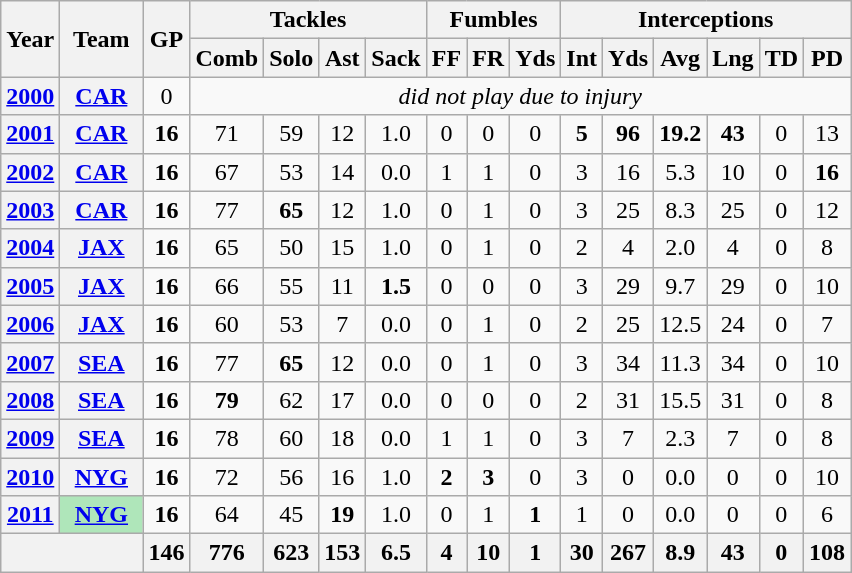<table class="wikitable" style="text-align:center">
<tr>
<th rowspan="2">Year</th>
<th rowspan="2">Team</th>
<th rowspan="2">GP</th>
<th colspan="4">Tackles</th>
<th colspan="3">Fumbles</th>
<th colspan="6">Interceptions</th>
</tr>
<tr>
<th>Comb</th>
<th>Solo</th>
<th>Ast</th>
<th>Sack</th>
<th>FF</th>
<th>FR</th>
<th>Yds</th>
<th>Int</th>
<th>Yds</th>
<th>Avg</th>
<th>Lng</th>
<th>TD</th>
<th>PD</th>
</tr>
<tr>
<th><a href='#'>2000</a></th>
<th><a href='#'>CAR</a></th>
<td>0</td>
<td colspan="13"><em>did not play due to injury</em></td>
</tr>
<tr>
<th><a href='#'>2001</a></th>
<th><a href='#'>CAR</a></th>
<td><strong>16</strong></td>
<td>71</td>
<td>59</td>
<td>12</td>
<td>1.0</td>
<td>0</td>
<td>0</td>
<td>0</td>
<td><strong>5</strong></td>
<td><strong>96</strong></td>
<td><strong>19.2</strong></td>
<td><strong>43</strong></td>
<td>0</td>
<td>13</td>
</tr>
<tr>
<th><a href='#'>2002</a></th>
<th><a href='#'>CAR</a></th>
<td><strong>16</strong></td>
<td>67</td>
<td>53</td>
<td>14</td>
<td>0.0</td>
<td>1</td>
<td>1</td>
<td>0</td>
<td>3</td>
<td>16</td>
<td>5.3</td>
<td>10</td>
<td>0</td>
<td><strong>16</strong></td>
</tr>
<tr>
<th><a href='#'>2003</a></th>
<th><a href='#'>CAR</a></th>
<td><strong>16</strong></td>
<td>77</td>
<td><strong>65</strong></td>
<td>12</td>
<td>1.0</td>
<td>0</td>
<td>1</td>
<td>0</td>
<td>3</td>
<td>25</td>
<td>8.3</td>
<td>25</td>
<td>0</td>
<td>12</td>
</tr>
<tr>
<th><a href='#'>2004</a></th>
<th><a href='#'>JAX</a></th>
<td><strong>16</strong></td>
<td>65</td>
<td>50</td>
<td>15</td>
<td>1.0</td>
<td>0</td>
<td>1</td>
<td>0</td>
<td>2</td>
<td>4</td>
<td>2.0</td>
<td>4</td>
<td>0</td>
<td>8</td>
</tr>
<tr>
<th><a href='#'>2005</a></th>
<th><a href='#'>JAX</a></th>
<td><strong>16</strong></td>
<td>66</td>
<td>55</td>
<td>11</td>
<td><strong>1.5</strong></td>
<td>0</td>
<td>0</td>
<td>0</td>
<td>3</td>
<td>29</td>
<td>9.7</td>
<td>29</td>
<td>0</td>
<td>10</td>
</tr>
<tr>
<th><a href='#'>2006</a></th>
<th><a href='#'>JAX</a></th>
<td><strong>16</strong></td>
<td>60</td>
<td>53</td>
<td>7</td>
<td>0.0</td>
<td>0</td>
<td>1</td>
<td>0</td>
<td>2</td>
<td>25</td>
<td>12.5</td>
<td>24</td>
<td>0</td>
<td>7</td>
</tr>
<tr>
<th><a href='#'>2007</a></th>
<th><a href='#'>SEA</a></th>
<td><strong>16</strong></td>
<td>77</td>
<td><strong>65</strong></td>
<td>12</td>
<td>0.0</td>
<td>0</td>
<td>1</td>
<td>0</td>
<td>3</td>
<td>34</td>
<td>11.3</td>
<td>34</td>
<td>0</td>
<td>10</td>
</tr>
<tr>
<th><a href='#'>2008</a></th>
<th><a href='#'>SEA</a></th>
<td><strong>16</strong></td>
<td><strong>79</strong></td>
<td>62</td>
<td>17</td>
<td>0.0</td>
<td>0</td>
<td>0</td>
<td>0</td>
<td>2</td>
<td>31</td>
<td>15.5</td>
<td>31</td>
<td>0</td>
<td>8</td>
</tr>
<tr>
<th><a href='#'>2009</a></th>
<th><a href='#'>SEA</a></th>
<td><strong>16</strong></td>
<td>78</td>
<td>60</td>
<td>18</td>
<td>0.0</td>
<td>1</td>
<td>1</td>
<td>0</td>
<td>3</td>
<td>7</td>
<td>2.3</td>
<td>7</td>
<td>0</td>
<td>8</td>
</tr>
<tr>
<th><a href='#'>2010</a></th>
<th><a href='#'>NYG</a></th>
<td><strong>16</strong></td>
<td>72</td>
<td>56</td>
<td>16</td>
<td>1.0</td>
<td><strong>2</strong></td>
<td><strong>3</strong></td>
<td>0</td>
<td>3</td>
<td>0</td>
<td>0.0</td>
<td>0</td>
<td>0</td>
<td>10</td>
</tr>
<tr>
<th><a href='#'>2011</a></th>
<th style="background:#afe6ba; width:3em;"><a href='#'>NYG</a></th>
<td><strong>16</strong></td>
<td>64</td>
<td>45</td>
<td><strong>19</strong></td>
<td>1.0</td>
<td>0</td>
<td>1</td>
<td><strong>1</strong></td>
<td>1</td>
<td>0</td>
<td>0.0</td>
<td>0</td>
<td>0</td>
<td>6</td>
</tr>
<tr>
<th colspan="2"></th>
<th>146</th>
<th>776</th>
<th>623</th>
<th>153</th>
<th>6.5</th>
<th>4</th>
<th>10</th>
<th>1</th>
<th>30</th>
<th>267</th>
<th>8.9</th>
<th>43</th>
<th>0</th>
<th>108</th>
</tr>
</table>
